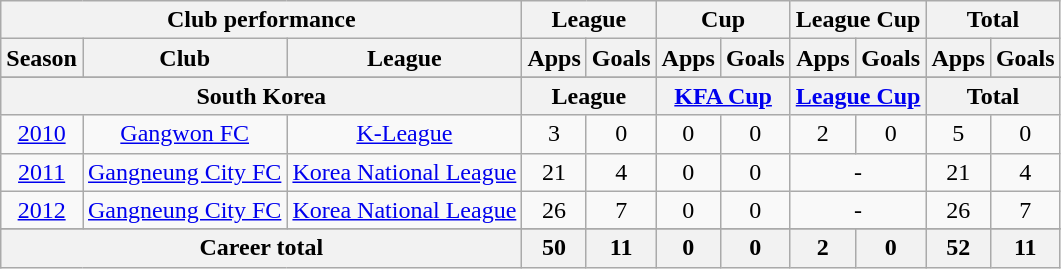<table class="wikitable" style="text-align:center">
<tr>
<th colspan=3>Club performance</th>
<th colspan=2>League</th>
<th colspan=2>Cup</th>
<th colspan=2>League Cup</th>
<th colspan=2>Total</th>
</tr>
<tr>
<th>Season</th>
<th>Club</th>
<th>League</th>
<th>Apps</th>
<th>Goals</th>
<th>Apps</th>
<th>Goals</th>
<th>Apps</th>
<th>Goals</th>
<th>Apps</th>
<th>Goals</th>
</tr>
<tr>
</tr>
<tr>
<th colspan=3>South Korea</th>
<th colspan=2>League</th>
<th colspan=2><a href='#'>KFA Cup</a></th>
<th colspan=2><a href='#'>League Cup</a></th>
<th colspan=2>Total</th>
</tr>
<tr>
<td><a href='#'>2010</a></td>
<td rowspan=1><a href='#'>Gangwon FC</a></td>
<td rowspan="1"><a href='#'>K-League</a></td>
<td>3</td>
<td>0</td>
<td>0</td>
<td>0</td>
<td>2</td>
<td>0</td>
<td>5</td>
<td>0</td>
</tr>
<tr>
<td><a href='#'>2011</a></td>
<td rowspan=1><a href='#'>Gangneung City FC</a></td>
<td rowspan=1><a href='#'>Korea National League</a></td>
<td>21</td>
<td>4</td>
<td>0</td>
<td>0</td>
<td colspan=2>-</td>
<td>21</td>
<td>4</td>
</tr>
<tr>
<td><a href='#'>2012</a></td>
<td rowspan=1><a href='#'>Gangneung City FC</a></td>
<td rowspan=1><a href='#'>Korea National League</a></td>
<td>26</td>
<td>7</td>
<td>0</td>
<td>0</td>
<td colspan=2>-</td>
<td>26</td>
<td>7</td>
</tr>
<tr>
</tr>
<tr>
<th colspan=3>Career total</th>
<th>50</th>
<th>11</th>
<th>0</th>
<th>0</th>
<th>2</th>
<th>0</th>
<th>52</th>
<th>11</th>
</tr>
</table>
